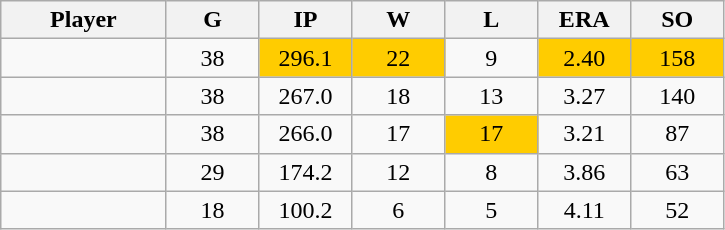<table class="wikitable sortable">
<tr>
<th bgcolor="#DDDDFF" width="16%">Player</th>
<th bgcolor="#DDDDFF" width="9%">G</th>
<th bgcolor="#DDDDFF" width="9%">IP</th>
<th bgcolor="#DDDDFF" width="9%">W</th>
<th bgcolor="#DDDDFF" width="9%">L</th>
<th bgcolor="#DDDDFF" width="9%">ERA</th>
<th bgcolor="#DDDDFF" width="9%">SO</th>
</tr>
<tr align="center">
<td></td>
<td>38</td>
<td bgcolor="#FFCC00">296.1</td>
<td bgcolor="#FFCC00">22</td>
<td>9</td>
<td bgcolor="#FFCC00">2.40</td>
<td bgcolor="#FFCC00">158</td>
</tr>
<tr align=center>
<td></td>
<td>38</td>
<td>267.0</td>
<td>18</td>
<td>13</td>
<td>3.27</td>
<td>140</td>
</tr>
<tr align="center">
<td></td>
<td>38</td>
<td>266.0</td>
<td>17</td>
<td bgcolor="#FFCC00">17</td>
<td>3.21</td>
<td>87</td>
</tr>
<tr align="center">
<td></td>
<td>29</td>
<td>174.2</td>
<td>12</td>
<td>8</td>
<td>3.86</td>
<td>63</td>
</tr>
<tr align="center">
<td></td>
<td>18</td>
<td>100.2</td>
<td>6</td>
<td>5</td>
<td>4.11</td>
<td>52</td>
</tr>
</table>
